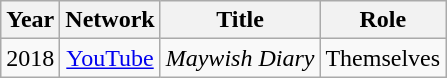<table class="wikitable" style="text-align:center">
<tr>
<th scope="col">Year</th>
<th scope="col">Network</th>
<th scope="col">Title</th>
<th scope="col">Role</th>
</tr>
<tr>
<td>2018</td>
<td><a href='#'>YouTube</a></td>
<td><em>Maywish Diary</em></td>
<td>Themselves</td>
</tr>
</table>
